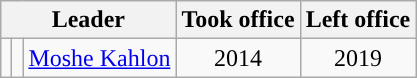<table class="wikitable" style="text-align: center;">
<tr>
<th colspan="3">Leader</th>
<th>Took office</th>
<th>Left office</th>
</tr>
<tr>
<td style="background: "></td>
<td></td>
<td><a href='#'>Moshe Kahlon</a></td>
<td>2014</td>
<td>2019</td>
</tr>
</table>
